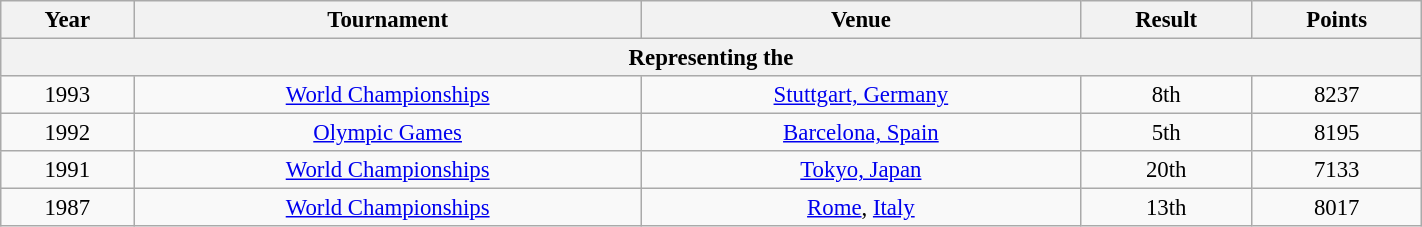<table class="wikitable" style=" text-align:center; font-size:95%;" width="75%">
<tr>
<th>Year</th>
<th>Tournament</th>
<th>Venue</th>
<th>Result</th>
<th>Points</th>
</tr>
<tr>
<th colspan="5">Representing the </th>
</tr>
<tr>
<td>1993</td>
<td><a href='#'>World Championships</a></td>
<td><a href='#'>Stuttgart, Germany</a></td>
<td align="center">8th</td>
<td>8237</td>
</tr>
<tr>
<td>1992</td>
<td><a href='#'>Olympic Games</a></td>
<td><a href='#'>Barcelona, Spain</a></td>
<td align="center">5th</td>
<td>8195</td>
</tr>
<tr>
<td>1991</td>
<td><a href='#'>World Championships</a></td>
<td><a href='#'>Tokyo, Japan</a></td>
<td align="center">20th</td>
<td>7133</td>
</tr>
<tr>
<td>1987</td>
<td><a href='#'>World Championships</a></td>
<td><a href='#'>Rome</a>, <a href='#'>Italy</a></td>
<td align="center">13th</td>
<td>8017</td>
</tr>
</table>
